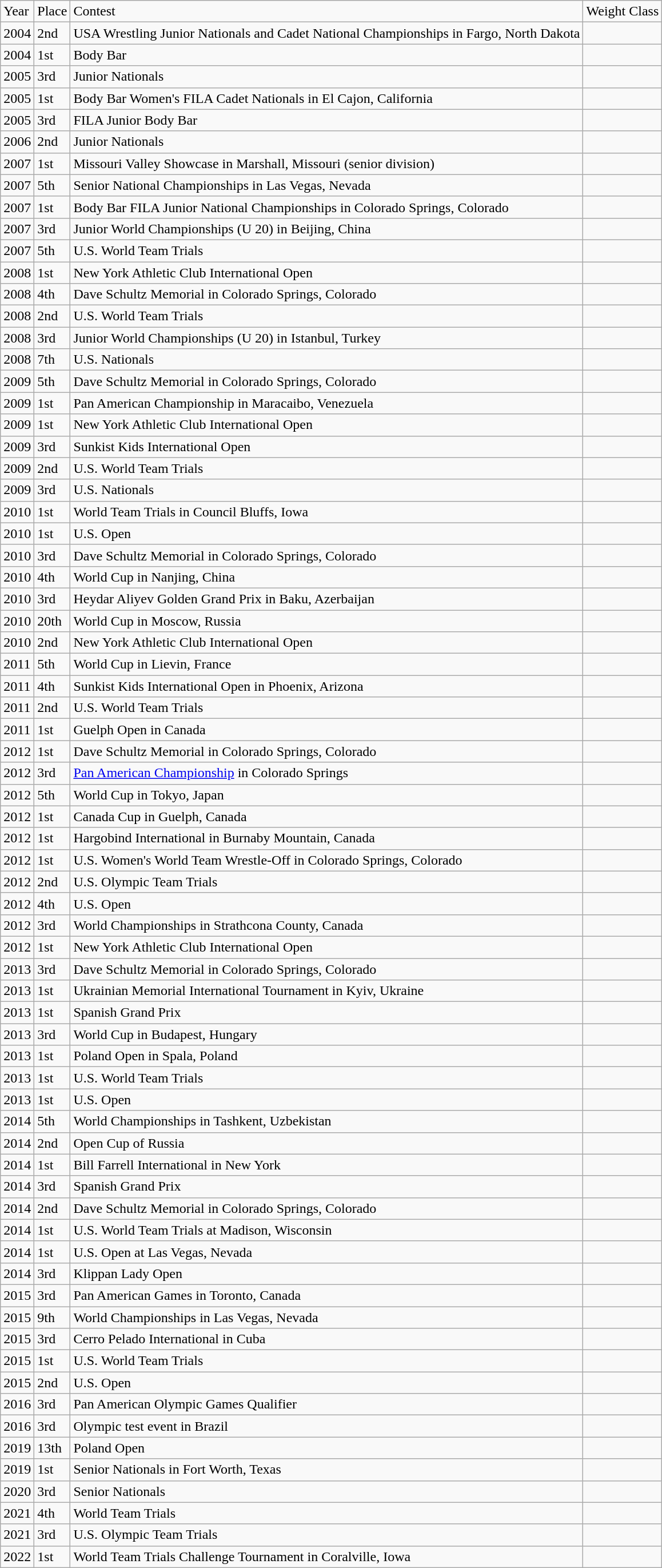<table class="wikitable">
<tr>
<td>Year</td>
<td>Place</td>
<td>Contest</td>
<td>Weight Class</td>
</tr>
<tr>
<td>2004</td>
<td>2nd</td>
<td>USA Wrestling Junior Nationals and Cadet National Championships in Fargo, North Dakota</td>
<td></td>
</tr>
<tr>
<td>2004</td>
<td>1st</td>
<td>Body Bar</td>
<td></td>
</tr>
<tr>
<td>2005</td>
<td>3rd</td>
<td>Junior Nationals</td>
<td></td>
</tr>
<tr>
<td>2005</td>
<td>1st</td>
<td>Body Bar Women's FILA Cadet Nationals in El Cajon, California</td>
<td></td>
</tr>
<tr>
<td>2005</td>
<td>3rd</td>
<td>FILA Junior Body Bar</td>
<td></td>
</tr>
<tr>
<td>2006</td>
<td>2nd</td>
<td>Junior Nationals</td>
<td></td>
</tr>
<tr>
<td>2007</td>
<td>1st</td>
<td>Missouri Valley Showcase in Marshall, Missouri (senior division)</td>
<td></td>
</tr>
<tr>
<td>2007</td>
<td>5th</td>
<td>Senior National Championships in Las Vegas, Nevada</td>
<td></td>
</tr>
<tr>
<td>2007</td>
<td>1st</td>
<td>Body Bar FILA Junior National Championships in Colorado Springs, Colorado</td>
<td></td>
</tr>
<tr>
<td>2007</td>
<td>3rd</td>
<td>Junior World Championships (U 20) in Beijing, China</td>
<td></td>
</tr>
<tr>
<td>2007</td>
<td>5th</td>
<td>U.S. World Team Trials</td>
<td></td>
</tr>
<tr>
<td>2008</td>
<td>1st</td>
<td>New York Athletic Club International Open</td>
<td></td>
</tr>
<tr>
<td>2008</td>
<td>4th</td>
<td>Dave Schultz Memorial in Colorado Springs, Colorado</td>
<td></td>
</tr>
<tr>
<td>2008</td>
<td>2nd</td>
<td>U.S. World Team Trials</td>
<td></td>
</tr>
<tr>
<td>2008</td>
<td>3rd</td>
<td>Junior World Championships (U 20) in Istanbul, Turkey</td>
<td></td>
</tr>
<tr>
<td>2008</td>
<td>7th</td>
<td>U.S. Nationals</td>
<td></td>
</tr>
<tr>
<td>2009</td>
<td>5th</td>
<td>Dave Schultz Memorial in Colorado Springs, Colorado</td>
<td></td>
</tr>
<tr>
<td>2009</td>
<td>1st</td>
<td>Pan American Championship in Maracaibo, Venezuela</td>
<td></td>
</tr>
<tr>
<td>2009</td>
<td>1st</td>
<td>New York Athletic Club International Open</td>
<td></td>
</tr>
<tr>
<td>2009</td>
<td>3rd</td>
<td>Sunkist Kids International Open</td>
<td></td>
</tr>
<tr>
<td>2009</td>
<td>2nd</td>
<td>U.S. World Team Trials</td>
<td></td>
</tr>
<tr>
<td>2009</td>
<td>3rd</td>
<td>U.S. Nationals</td>
<td></td>
</tr>
<tr>
<td>2010</td>
<td>1st</td>
<td>World Team Trials in Council Bluffs, Iowa</td>
<td></td>
</tr>
<tr>
<td>2010</td>
<td>1st</td>
<td>U.S. Open</td>
<td></td>
</tr>
<tr>
<td>2010</td>
<td>3rd</td>
<td>Dave Schultz Memorial in Colorado Springs, Colorado</td>
<td></td>
</tr>
<tr>
<td>2010</td>
<td>4th</td>
<td>World Cup in Nanjing, China</td>
<td></td>
</tr>
<tr>
<td>2010</td>
<td>3rd</td>
<td>Heydar Aliyev Golden Grand Prix in Baku,  Azerbaijan</td>
<td></td>
</tr>
<tr>
<td>2010</td>
<td>20th</td>
<td>World Cup in Moscow, Russia</td>
<td></td>
</tr>
<tr>
<td>2010</td>
<td>2nd</td>
<td>New York Athletic Club International Open</td>
<td></td>
</tr>
<tr>
<td>2011</td>
<td>5th</td>
<td>World Cup in Lievin, France</td>
<td></td>
</tr>
<tr>
<td>2011</td>
<td>4th</td>
<td>Sunkist Kids International Open in Phoenix, Arizona</td>
<td></td>
</tr>
<tr>
<td>2011</td>
<td>2nd</td>
<td>U.S. World Team Trials</td>
<td></td>
</tr>
<tr>
<td>2011</td>
<td>1st</td>
<td>Guelph Open in Canada</td>
<td></td>
</tr>
<tr>
<td>2012</td>
<td>1st</td>
<td>Dave Schultz Memorial in Colorado Springs, Colorado</td>
<td></td>
</tr>
<tr>
<td>2012</td>
<td>3rd</td>
<td><a href='#'>Pan American Championship</a> in Colorado Springs</td>
<td></td>
</tr>
<tr>
<td>2012</td>
<td>5th</td>
<td>World Cup in Tokyo, Japan</td>
<td></td>
</tr>
<tr>
<td>2012</td>
<td>1st</td>
<td>Canada Cup in Guelph, Canada</td>
<td></td>
</tr>
<tr>
<td>2012</td>
<td>1st</td>
<td>Hargobind International in Burnaby Mountain, Canada </td>
<td></td>
</tr>
<tr>
<td>2012</td>
<td>1st</td>
<td>U.S. Women's World Team Wrestle-Off in Colorado Springs, Colorado</td>
<td></td>
</tr>
<tr>
<td>2012</td>
<td>2nd</td>
<td>U.S. Olympic Team Trials</td>
<td></td>
</tr>
<tr>
<td>2012</td>
<td>4th</td>
<td>U.S. Open</td>
<td></td>
</tr>
<tr>
<td>2012</td>
<td>3rd</td>
<td>World Championships in Strathcona County, Canada</td>
<td></td>
</tr>
<tr>
<td>2012</td>
<td>1st</td>
<td>New York Athletic Club International Open</td>
<td></td>
</tr>
<tr>
<td>2013</td>
<td>3rd</td>
<td>Dave Schultz Memorial in Colorado Springs, Colorado</td>
<td></td>
</tr>
<tr>
<td>2013</td>
<td>1st</td>
<td>Ukrainian Memorial International Tournament in Kyiv, Ukraine</td>
<td></td>
</tr>
<tr>
<td>2013</td>
<td>1st</td>
<td>Spanish Grand Prix</td>
<td></td>
</tr>
<tr>
<td>2013</td>
<td>3rd</td>
<td>World Cup in Budapest, Hungary</td>
<td></td>
</tr>
<tr>
<td>2013</td>
<td>1st</td>
<td>Poland Open in Spala, Poland</td>
<td></td>
</tr>
<tr>
<td>2013</td>
<td>1st</td>
<td>U.S. World Team Trials</td>
<td></td>
</tr>
<tr>
<td>2013</td>
<td>1st</td>
<td>U.S. Open</td>
<td></td>
</tr>
<tr>
<td>2014</td>
<td>5th</td>
<td>World Championships in Tashkent, Uzbekistan</td>
<td></td>
</tr>
<tr>
<td>2014</td>
<td>2nd</td>
<td>Open Cup of Russia</td>
<td></td>
</tr>
<tr>
<td>2014</td>
<td>1st</td>
<td>Bill Farrell International in New York</td>
<td></td>
</tr>
<tr>
<td>2014</td>
<td>3rd</td>
<td>Spanish Grand Prix</td>
<td></td>
</tr>
<tr>
<td>2014</td>
<td>2nd</td>
<td>Dave Schultz Memorial in Colorado Springs, Colorado</td>
<td></td>
</tr>
<tr>
<td>2014</td>
<td>1st</td>
<td>U.S. World Team Trials at Madison, Wisconsin</td>
<td></td>
</tr>
<tr>
<td>2014</td>
<td>1st</td>
<td>U.S. Open at Las Vegas, Nevada</td>
<td></td>
</tr>
<tr>
<td>2014</td>
<td>3rd</td>
<td>Klippan Lady Open</td>
<td></td>
</tr>
<tr>
<td>2015</td>
<td>3rd</td>
<td>Pan American Games in Toronto, Canada</td>
<td></td>
</tr>
<tr>
<td>2015</td>
<td>9th</td>
<td>World Championships in Las Vegas, Nevada</td>
<td></td>
</tr>
<tr>
<td>2015</td>
<td>3rd</td>
<td>Cerro Pelado International in Cuba</td>
<td></td>
</tr>
<tr>
<td>2015</td>
<td>1st</td>
<td>U.S. World Team Trials</td>
<td></td>
</tr>
<tr>
<td>2015</td>
<td>2nd</td>
<td>U.S. Open</td>
<td></td>
</tr>
<tr>
<td>2016</td>
<td>3rd</td>
<td>Pan American Olympic Games Qualifier</td>
<td></td>
</tr>
<tr>
<td>2016</td>
<td>3rd</td>
<td>Olympic test event in Brazil</td>
<td></td>
</tr>
<tr>
<td>2019</td>
<td>13th</td>
<td>Poland Open </td>
<td></td>
</tr>
<tr>
<td>2019</td>
<td>1st</td>
<td>Senior Nationals in Fort Worth, Texas</td>
<td></td>
</tr>
<tr>
<td>2020</td>
<td>3rd</td>
<td>Senior Nationals</td>
<td></td>
</tr>
<tr>
<td>2021</td>
<td>4th</td>
<td>World Team Trials</td>
<td></td>
</tr>
<tr>
<td>2021</td>
<td>3rd</td>
<td>U.S. Olympic Team Trials</td>
<td></td>
</tr>
<tr>
<td>2022</td>
<td>1st</td>
<td>World Team Trials Challenge Tournament in Coralville, Iowa</td>
<td></td>
</tr>
</table>
